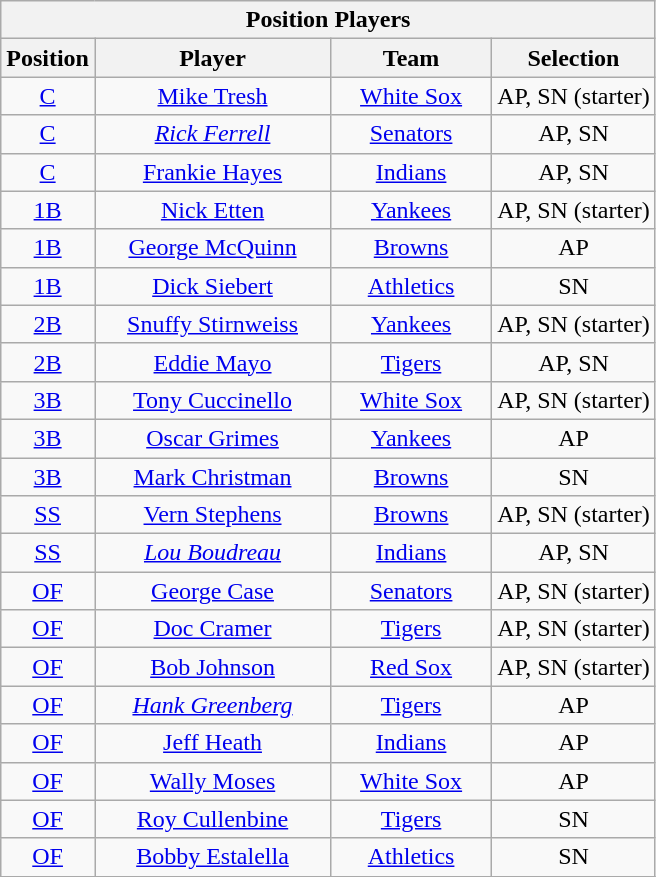<table class="wikitable" style="font-size: 100%; text-align:right;">
<tr>
<th colspan="4">Position Players</th>
</tr>
<tr>
<th>Position</th>
<th width="150">Player</th>
<th width="100">Team</th>
<th>Selection</th>
</tr>
<tr>
<td align="center"><a href='#'>C</a></td>
<td align="center"><a href='#'>Mike Tresh</a></td>
<td align="center"><a href='#'>White Sox</a></td>
<td align="center">AP, SN (starter)</td>
</tr>
<tr>
<td align="center"><a href='#'>C</a></td>
<td align="center"><em><a href='#'>Rick Ferrell</a></em></td>
<td align="center"><a href='#'>Senators</a></td>
<td align="center">AP, SN</td>
</tr>
<tr>
<td align="center"><a href='#'>C</a></td>
<td align="center"><a href='#'>Frankie Hayes</a></td>
<td align="center"><a href='#'>Indians</a></td>
<td align="center">AP, SN</td>
</tr>
<tr>
<td align="center"><a href='#'>1B</a></td>
<td align="center"><a href='#'>Nick Etten</a></td>
<td align="center"><a href='#'>Yankees</a></td>
<td align="center">AP, SN (starter)</td>
</tr>
<tr>
<td align="center"><a href='#'>1B</a></td>
<td align="center"><a href='#'>George McQuinn</a></td>
<td align="center"><a href='#'>Browns</a></td>
<td align="center">AP</td>
</tr>
<tr>
<td align="center"><a href='#'>1B</a></td>
<td align="center"><a href='#'>Dick Siebert</a></td>
<td align="center"><a href='#'>Athletics</a></td>
<td align="center">SN</td>
</tr>
<tr>
<td align="center"><a href='#'>2B</a></td>
<td align="center"><a href='#'>Snuffy Stirnweiss</a></td>
<td align="center"><a href='#'>Yankees</a></td>
<td align="center">AP, SN (starter)</td>
</tr>
<tr>
<td align="center"><a href='#'>2B</a></td>
<td align="center"><a href='#'>Eddie Mayo</a></td>
<td align="center"><a href='#'>Tigers</a></td>
<td align="center">AP, SN</td>
</tr>
<tr>
<td align="center"><a href='#'>3B</a></td>
<td align="center"><a href='#'>Tony Cuccinello</a></td>
<td align="center"><a href='#'>White Sox</a></td>
<td align="center">AP, SN (starter)</td>
</tr>
<tr>
<td align="center"><a href='#'>3B</a></td>
<td align="center"><a href='#'>Oscar Grimes</a></td>
<td align="center"><a href='#'>Yankees</a></td>
<td align="center">AP</td>
</tr>
<tr>
<td align="center"><a href='#'>3B</a></td>
<td align="center"><a href='#'>Mark Christman</a></td>
<td align="center"><a href='#'>Browns</a></td>
<td align="center">SN</td>
</tr>
<tr>
<td align="center"><a href='#'>SS</a></td>
<td align="center"><a href='#'>Vern Stephens</a></td>
<td align="center"><a href='#'>Browns</a></td>
<td align="center">AP, SN (starter)</td>
</tr>
<tr>
<td align="center"><a href='#'>SS</a></td>
<td align="center"><em><a href='#'>Lou Boudreau</a></em></td>
<td align="center"><a href='#'>Indians</a></td>
<td align="center">AP, SN</td>
</tr>
<tr>
<td align="center"><a href='#'>OF</a></td>
<td align="center"><a href='#'>George Case</a></td>
<td align="center"><a href='#'>Senators</a></td>
<td align="center">AP, SN (starter)</td>
</tr>
<tr>
<td align="center"><a href='#'>OF</a></td>
<td align="center"><a href='#'>Doc Cramer</a></td>
<td align="center"><a href='#'>Tigers</a></td>
<td align="center">AP, SN (starter)</td>
</tr>
<tr>
<td align="center"><a href='#'>OF</a></td>
<td align="center"><a href='#'>Bob Johnson</a></td>
<td align="center"><a href='#'>Red Sox</a></td>
<td align="center">AP, SN (starter)</td>
</tr>
<tr>
<td align="center"><a href='#'>OF</a></td>
<td align="center"><em><a href='#'>Hank Greenberg</a></em></td>
<td align="center"><a href='#'>Tigers</a></td>
<td align="center">AP</td>
</tr>
<tr>
<td align="center"><a href='#'>OF</a></td>
<td align="center"><a href='#'>Jeff Heath</a></td>
<td align="center"><a href='#'>Indians</a></td>
<td align="center">AP</td>
</tr>
<tr>
<td align="center"><a href='#'>OF</a></td>
<td align="center"><a href='#'>Wally Moses</a></td>
<td align="center"><a href='#'>White Sox</a></td>
<td align="center">AP</td>
</tr>
<tr>
<td align="center"><a href='#'>OF</a></td>
<td align="center"><a href='#'>Roy Cullenbine</a></td>
<td align="center"><a href='#'>Tigers</a></td>
<td align="center">SN</td>
</tr>
<tr>
<td align="center"><a href='#'>OF</a></td>
<td align="center"><a href='#'>Bobby Estalella</a></td>
<td align="center"><a href='#'>Athletics</a></td>
<td align="center">SN</td>
</tr>
<tr>
</tr>
</table>
